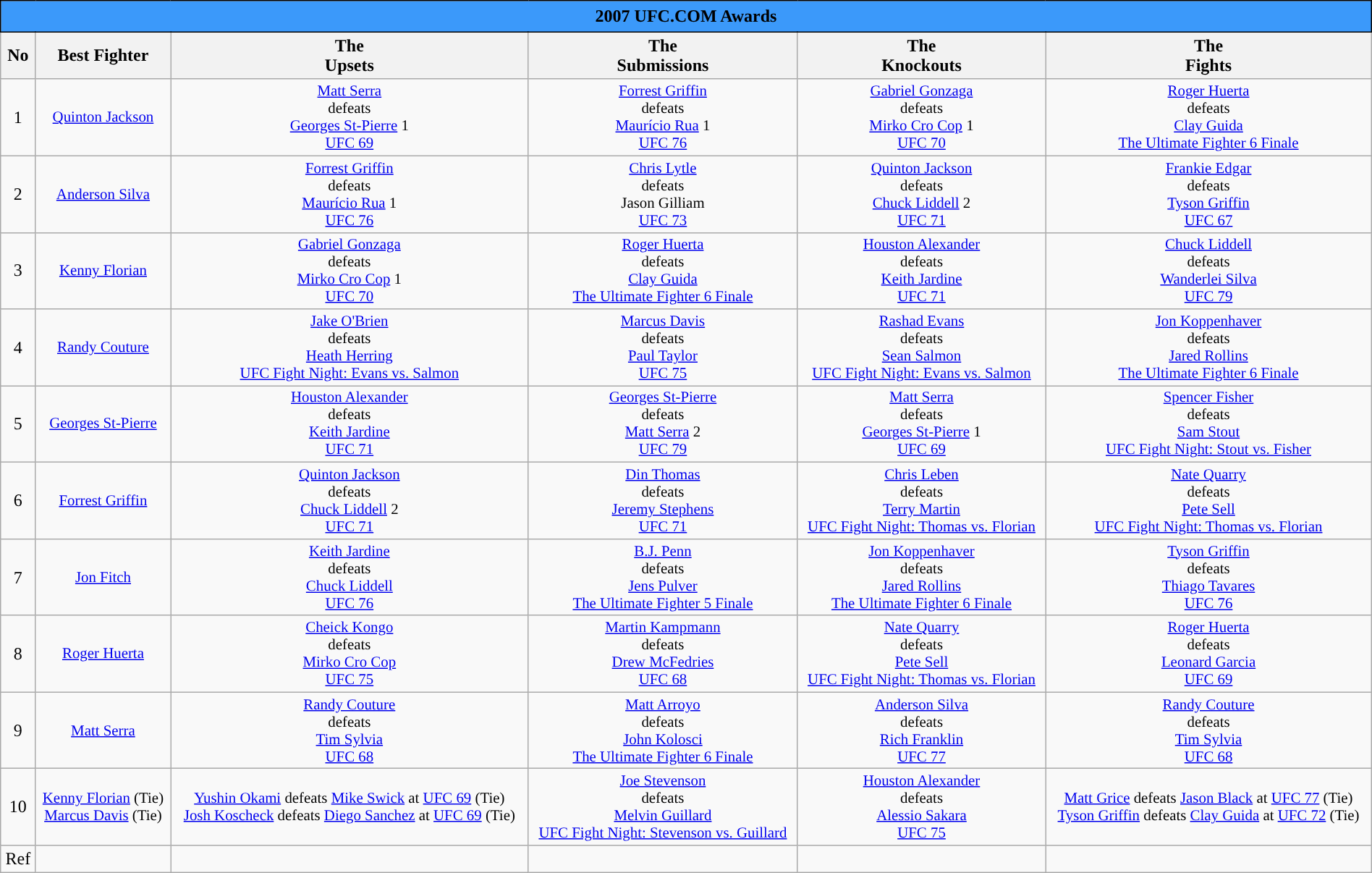<table class="wikitable" width="100%" style="text-align:Center">
<tr>
<th colspan="6" style="border: 1px solid black; padding: 5px; background: #3B99FA;">2007 UFC.COM Awards</th>
</tr>
<tr>
<th>No</th>
<th>Best Fighter</th>
<th>The<br>Upsets</th>
<th>The<br>Submissions</th>
<th>The<br>Knockouts</th>
<th>The<br>Fights</th>
</tr>
<tr>
<td>1</td>
<td style="font-size:87%"><a href='#'>Quinton Jackson</a></td>
<td style="font-size:87%"><a href='#'>Matt Serra</a> <br> defeats <br> <a href='#'>Georges St-Pierre</a> 1 <br> <a href='#'>UFC 69</a></td>
<td style="font-size:87%"><a href='#'>Forrest Griffin</a> <br> defeats <br> <a href='#'>Maurício Rua</a> 1<br> <a href='#'>UFC 76</a></td>
<td style="font-size:87%"><a href='#'>Gabriel Gonzaga</a> <br> defeats  <br> <a href='#'>Mirko Cro Cop</a> 1 <br> <a href='#'>UFC 70</a></td>
<td style="font-size:87%"><a href='#'>Roger Huerta</a> <br> defeats  <br> <a href='#'>Clay Guida</a> <br> <a href='#'>The Ultimate Fighter 6 Finale</a></td>
</tr>
<tr>
<td>2</td>
<td style="font-size:87%"><a href='#'>Anderson Silva</a></td>
<td style="font-size:87%"><a href='#'>Forrest Griffin</a> <br> defeats  <br> <a href='#'>Maurício Rua</a> 1 <br> <a href='#'>UFC 76</a></td>
<td style="font-size:87%"><a href='#'>Chris Lytle</a> <br> defeats <br> Jason Gilliam <br> <a href='#'>UFC 73</a></td>
<td style="font-size:87%"><a href='#'>Quinton Jackson</a> <br> defeats <br> <a href='#'>Chuck Liddell</a> 2 <br> <a href='#'>UFC 71</a></td>
<td style="font-size:87%"><a href='#'>Frankie Edgar</a> <br> defeats <br> <a href='#'>Tyson Griffin</a> <br> <a href='#'>UFC 67</a></td>
</tr>
<tr>
<td>3</td>
<td style="font-size:87%"><a href='#'>Kenny Florian</a></td>
<td style="font-size:87%"><a href='#'>Gabriel Gonzaga</a> <br> defeats  <br> <a href='#'>Mirko Cro Cop</a> 1 <br> <a href='#'>UFC 70</a></td>
<td style="font-size:87%"><a href='#'>Roger Huerta</a> <br> defeats  <br> <a href='#'>Clay Guida</a> <br> <a href='#'>The Ultimate Fighter 6 Finale</a></td>
<td style="font-size:87%"><a href='#'>Houston Alexander</a> <br> defeats <br> <a href='#'>Keith Jardine</a> <br> <a href='#'>UFC 71</a></td>
<td style="font-size:87%"><a href='#'>Chuck Liddell</a> <br> defeats <br> <a href='#'>Wanderlei Silva</a> <br> <a href='#'>UFC 79</a></td>
</tr>
<tr>
<td>4</td>
<td style="font-size:87%"><a href='#'>Randy Couture</a></td>
<td style="font-size:87%"><a href='#'>Jake O'Brien</a> <br> defeats <br> <a href='#'>Heath Herring</a> <br> <a href='#'>UFC Fight Night: Evans vs. Salmon</a></td>
<td style="font-size:87%"><a href='#'>Marcus Davis</a> <br> defeats <br> <a href='#'>Paul Taylor</a> <br> <a href='#'>UFC 75</a></td>
<td style="font-size:87%"><a href='#'>Rashad Evans</a> <br> defeats <br> <a href='#'>Sean Salmon</a> <br> <a href='#'>UFC Fight Night: Evans vs. Salmon</a></td>
<td style="font-size:87%"><a href='#'>Jon Koppenhaver</a> <br> defeats <br> <a href='#'>Jared Rollins</a> <br> <a href='#'>The Ultimate Fighter 6 Finale</a></td>
</tr>
<tr>
<td>5</td>
<td style="font-size:87%"><a href='#'>Georges St-Pierre</a></td>
<td style="font-size:87%"><a href='#'>Houston Alexander</a> <br> defeats <br> <a href='#'>Keith Jardine</a> <br> <a href='#'>UFC 71</a></td>
<td style="font-size:87%"><a href='#'>Georges St-Pierre</a> <br> defeats <br> <a href='#'>Matt Serra</a> 2 <br> <a href='#'>UFC 79</a></td>
<td style="font-size:87%"><a href='#'>Matt Serra</a> <br> defeats <br> <a href='#'>Georges St-Pierre</a> 1 <br> <a href='#'>UFC 69</a></td>
<td style="font-size:87%"><a href='#'>Spencer Fisher</a> <br> defeats <br> <a href='#'>Sam Stout</a> <br> <a href='#'>UFC Fight Night: Stout vs. Fisher</a></td>
</tr>
<tr>
<td>6</td>
<td style="font-size:87%"><a href='#'>Forrest Griffin</a></td>
<td style="font-size:87%"><a href='#'>Quinton Jackson</a> <br> defeats <br> <a href='#'>Chuck Liddell</a> 2 <br> <a href='#'>UFC 71</a></td>
<td style="font-size:87%"><a href='#'>Din Thomas</a> <br> defeats <br> <a href='#'>Jeremy Stephens</a> <br> <a href='#'>UFC 71</a></td>
<td style="font-size:87%"><a href='#'>Chris Leben</a> <br> defeats <br> <a href='#'>Terry Martin</a> <br> <a href='#'>UFC Fight Night: Thomas vs. Florian</a></td>
<td style="font-size:87%"><a href='#'>Nate Quarry</a> <br> defeats <br> <a href='#'>Pete Sell</a> <br> <a href='#'>UFC Fight Night: Thomas vs. Florian</a></td>
</tr>
<tr>
<td>7</td>
<td style="font-size:87%"><a href='#'>Jon Fitch</a></td>
<td style="font-size:87%"><a href='#'>Keith Jardine</a> <br> defeats <br> <a href='#'>Chuck Liddell</a> <br> <a href='#'>UFC 76</a></td>
<td style="font-size:87%"><a href='#'>B.J. Penn</a> <br> defeats <br> <a href='#'>Jens Pulver</a> <br> <a href='#'>The Ultimate Fighter 5 Finale</a></td>
<td style="font-size:87%"><a href='#'>Jon Koppenhaver</a> <br> defeats <br> <a href='#'>Jared Rollins</a> <br> <a href='#'>The Ultimate Fighter 6 Finale</a></td>
<td style="font-size:87%"><a href='#'>Tyson Griffin</a> <br> defeats <br> <a href='#'>Thiago Tavares</a> <br> <a href='#'>UFC 76</a></td>
</tr>
<tr>
<td>8</td>
<td style="font-size:87%"><a href='#'>Roger Huerta</a></td>
<td style="font-size:87%"><a href='#'>Cheick Kongo</a> <br> defeats <br> <a href='#'>Mirko Cro Cop</a> <br> <a href='#'>UFC 75</a></td>
<td style="font-size:87%"><a href='#'>Martin Kampmann</a> <br> defeats <br> <a href='#'>Drew McFedries</a> <br> <a href='#'>UFC 68</a></td>
<td style="font-size:87%"><a href='#'>Nate Quarry</a> <br> defeats <br> <a href='#'>Pete Sell</a> <br> <a href='#'>UFC Fight Night: Thomas vs. Florian</a></td>
<td style="font-size:87%"><a href='#'>Roger Huerta</a> <br> defeats <br> <a href='#'>Leonard Garcia</a> <br> <a href='#'>UFC 69</a></td>
</tr>
<tr>
<td>9</td>
<td style="font-size:87%"><a href='#'>Matt Serra</a></td>
<td style="font-size:87%"><a href='#'>Randy Couture</a> <br> defeats <br>  <a href='#'>Tim Sylvia</a> <br> <a href='#'>UFC 68</a></td>
<td style="font-size:87%"><a href='#'>Matt Arroyo</a> <br> defeats <br> <a href='#'>John Kolosci</a> <br> <a href='#'>The Ultimate Fighter 6 Finale</a></td>
<td style="font-size:87%"><a href='#'>Anderson Silva</a> <br> defeats <br> <a href='#'>Rich Franklin</a> <br> <a href='#'>UFC 77</a></td>
<td style="font-size:87%"><a href='#'>Randy Couture</a> <br> defeats <br> <a href='#'>Tim Sylvia</a> <br> <a href='#'>UFC 68</a></td>
</tr>
<tr>
<td>10</td>
<td style="font-size:87%"><a href='#'>Kenny Florian</a> (Tie) <br> <a href='#'>Marcus Davis</a> (Tie)</td>
<td style="font-size:87%"><a href='#'>Yushin Okami</a> defeats <a href='#'>Mike Swick</a> at <a href='#'>UFC 69</a> (Tie) <br> <a href='#'>Josh Koscheck</a> defeats <a href='#'>Diego Sanchez</a> at <a href='#'>UFC 69</a> (Tie)</td>
<td style="font-size:87%"><a href='#'>Joe Stevenson</a> <br> defeats <br> <a href='#'>Melvin Guillard</a> <br> <a href='#'>UFC Fight Night: Stevenson vs. Guillard</a></td>
<td style="font-size:87%"><a href='#'>Houston Alexander</a><br> defeats <br> <a href='#'>Alessio Sakara</a> <br> <a href='#'>UFC 75</a></td>
<td style="font-size:87%"><a href='#'>Matt Grice</a> defeats <a href='#'>Jason Black</a> at <a href='#'>UFC 77</a> (Tie) <br> <a href='#'>Tyson Griffin</a> defeats <a href='#'>Clay Guida</a> at <a href='#'>UFC 72</a> (Tie)</td>
</tr>
<tr>
<td>Ref</td>
<td></td>
<td></td>
<td></td>
<td></td>
<td></td>
</tr>
</table>
